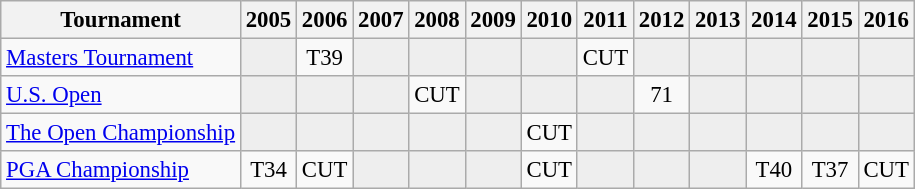<table class="wikitable" style="font-size:95%;text-align:center;">
<tr>
<th>Tournament</th>
<th>2005</th>
<th>2006</th>
<th>2007</th>
<th>2008</th>
<th>2009</th>
<th>2010</th>
<th>2011</th>
<th>2012</th>
<th>2013</th>
<th>2014</th>
<th>2015</th>
<th>2016</th>
</tr>
<tr>
<td align=left><a href='#'>Masters Tournament</a></td>
<td style="background:#eeeeee;"></td>
<td>T39</td>
<td style="background:#eeeeee;"></td>
<td style="background:#eeeeee;"></td>
<td style="background:#eeeeee;"></td>
<td style="background:#eeeeee;"></td>
<td>CUT</td>
<td style="background:#eeeeee;"></td>
<td style="background:#eeeeee;"></td>
<td style="background:#eeeeee;"></td>
<td style="background:#eeeeee;"></td>
<td style="background:#eeeeee;"></td>
</tr>
<tr>
<td align=left><a href='#'>U.S. Open</a></td>
<td style="background:#eeeeee;"></td>
<td style="background:#eeeeee;"></td>
<td style="background:#eeeeee;"></td>
<td>CUT</td>
<td style="background:#eeeeee;"></td>
<td style="background:#eeeeee;"></td>
<td style="background:#eeeeee;"></td>
<td>71</td>
<td style="background:#eeeeee;"></td>
<td style="background:#eeeeee;"></td>
<td style="background:#eeeeee;"></td>
<td style="background:#eeeeee;"></td>
</tr>
<tr>
<td align=left><a href='#'>The Open Championship</a></td>
<td style="background:#eeeeee;"></td>
<td style="background:#eeeeee;"></td>
<td style="background:#eeeeee;"></td>
<td style="background:#eeeeee;"></td>
<td style="background:#eeeeee;"></td>
<td>CUT</td>
<td style="background:#eeeeee;"></td>
<td style="background:#eeeeee;"></td>
<td style="background:#eeeeee;"></td>
<td style="background:#eeeeee;"></td>
<td style="background:#eeeeee;"></td>
<td style="background:#eeeeee;"></td>
</tr>
<tr>
<td align=left><a href='#'>PGA Championship</a></td>
<td>T34</td>
<td>CUT</td>
<td style="background:#eeeeee;"></td>
<td style="background:#eeeeee;"></td>
<td style="background:#eeeeee;"></td>
<td>CUT</td>
<td style="background:#eeeeee;"></td>
<td style="background:#eeeeee;"></td>
<td style="background:#eeeeee;"></td>
<td>T40</td>
<td>T37</td>
<td>CUT</td>
</tr>
</table>
